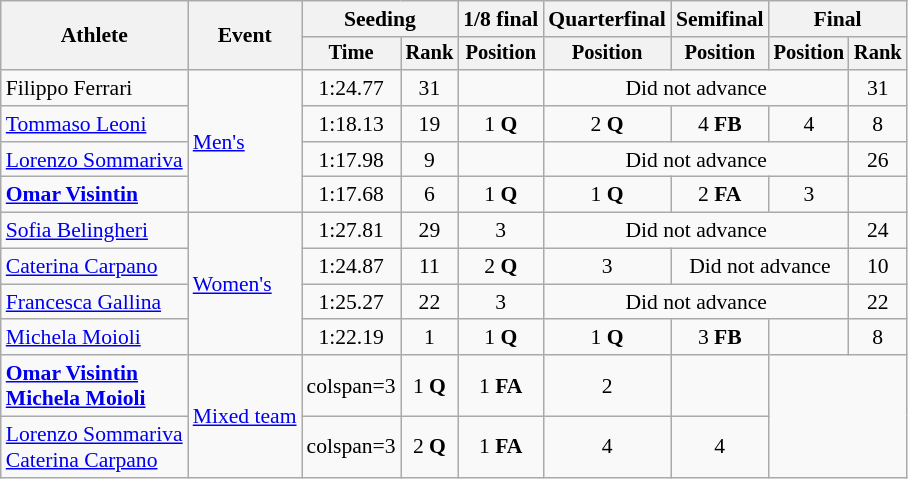<table class=wikitable style="text-align:center; font-size:90%">
<tr>
<th rowspan=2>Athlete</th>
<th rowspan=2>Event</th>
<th colspan=2>Seeding</th>
<th>1/8 final</th>
<th>Quarterfinal</th>
<th>Semifinal</th>
<th colspan=2>Final</th>
</tr>
<tr style=font-size:95%>
<th>Time</th>
<th>Rank</th>
<th>Position</th>
<th>Position</th>
<th>Position</th>
<th>Position</th>
<th>Rank</th>
</tr>
<tr>
<td align=left>Filippo Ferrari</td>
<td align=left rowspan=4><a href='#'>Men's</a></td>
<td>1:24.77</td>
<td>31</td>
<td></td>
<td colspan=3>Did not advance</td>
<td>31</td>
</tr>
<tr>
<td align=left><a href='#'>Tommaso Leoni</a></td>
<td>1:18.13</td>
<td>19</td>
<td>1 <strong>Q</strong></td>
<td>2 <strong>Q</strong></td>
<td>4 <strong>FB</strong></td>
<td>4</td>
<td>8</td>
</tr>
<tr>
<td align=left><a href='#'>Lorenzo Sommariva</a></td>
<td>1:17.98</td>
<td>9</td>
<td></td>
<td colspan=3>Did not advance</td>
<td>26</td>
</tr>
<tr>
<td align=left><strong><a href='#'>Omar Visintin</a></strong></td>
<td>1:17.68</td>
<td>6</td>
<td>1 <strong>Q</strong></td>
<td>1 <strong>Q</strong></td>
<td>2 <strong>FA</strong></td>
<td>3</td>
<td></td>
</tr>
<tr>
<td align=left><a href='#'>Sofia Belingheri</a></td>
<td align=left rowspan=4><a href='#'>Women's</a></td>
<td>1:27.81</td>
<td>29</td>
<td>3</td>
<td colspan=3>Did not advance</td>
<td>24</td>
</tr>
<tr>
<td align=left><a href='#'>Caterina Carpano</a></td>
<td>1:24.87</td>
<td>11</td>
<td>2 <strong>Q</strong></td>
<td>3</td>
<td colspan=2>Did not advance</td>
<td>10</td>
</tr>
<tr>
<td align=left><a href='#'>Francesca Gallina</a></td>
<td>1:25.27</td>
<td>22</td>
<td>3</td>
<td colspan=3>Did not advance</td>
<td>22</td>
</tr>
<tr>
<td align=left><a href='#'>Michela Moioli</a></td>
<td>1:22.19</td>
<td>1</td>
<td>1 <strong>Q</strong></td>
<td>1 <strong>Q</strong></td>
<td>3 <strong>FB</strong></td>
<td></td>
<td>8</td>
</tr>
<tr>
<td align=left><strong><a href='#'>Omar Visintin</a><br><a href='#'>Michela Moioli</a></strong></td>
<td align=left rowspan=2><a href='#'>Mixed team</a></td>
<td>colspan=3 </td>
<td>1 <strong>Q</strong></td>
<td>1 <strong>FA</strong></td>
<td>2</td>
<td></td>
</tr>
<tr>
<td align=left><a href='#'>Lorenzo Sommariva</a><br><a href='#'>Caterina Carpano</a></td>
<td>colspan=3 </td>
<td>2 <strong>Q</strong></td>
<td>1 <strong>FA</strong></td>
<td>4</td>
<td>4</td>
</tr>
</table>
